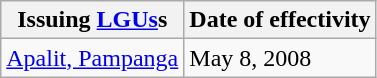<table class="wikitable">
<tr>
<th>Issuing <a href='#'>LGUs</a>s</th>
<th>Date of effectivity</th>
</tr>
<tr>
<td><a href='#'>Apalit, Pampanga</a></td>
<td>May 8, 2008</td>
</tr>
</table>
